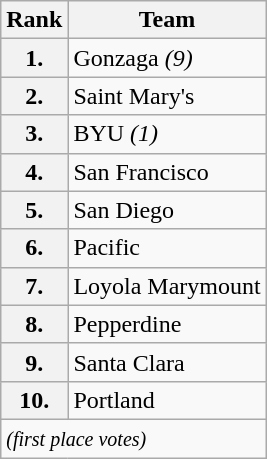<table class="wikitable">
<tr>
<th>Rank</th>
<th>Team</th>
</tr>
<tr>
<th>1.</th>
<td>Gonzaga <em>(9)</em></td>
</tr>
<tr>
<th>2.</th>
<td>Saint Mary's</td>
</tr>
<tr>
<th>3.</th>
<td>BYU <em>(1)</em></td>
</tr>
<tr>
<th>4.</th>
<td>San Francisco</td>
</tr>
<tr>
<th>5.</th>
<td>San Diego</td>
</tr>
<tr>
<th>6.</th>
<td>Pacific</td>
</tr>
<tr>
<th>7.</th>
<td>Loyola Marymount</td>
</tr>
<tr>
<th>8.</th>
<td>Pepperdine</td>
</tr>
<tr>
<th>9.</th>
<td>Santa Clara</td>
</tr>
<tr>
<th>10.</th>
<td>Portland</td>
</tr>
<tr>
<td colspan="3" valign="middle"><small><em>(first place votes)</em></small></td>
</tr>
</table>
